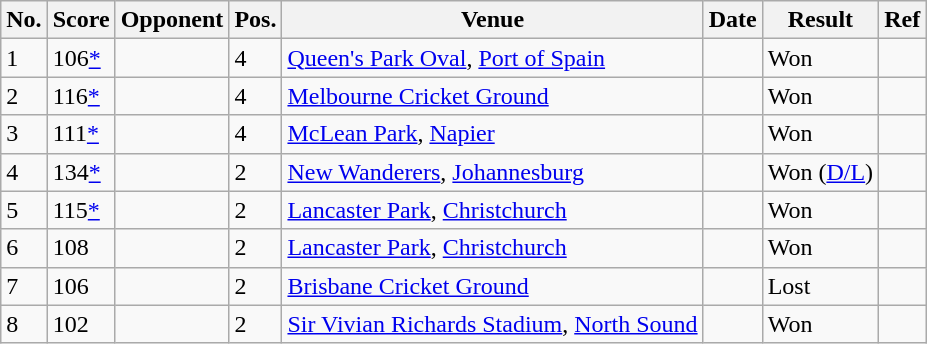<table class="wikitable sortable">
<tr>
<th>No.</th>
<th>Score</th>
<th>Opponent</th>
<th>Pos.</th>
<th>Venue</th>
<th>Date</th>
<th>Result</th>
<th>Ref</th>
</tr>
<tr>
<td>1</td>
<td>106<a href='#'>*</a></td>
<td></td>
<td>4</td>
<td><a href='#'>Queen's Park Oval</a>, <a href='#'>Port of Spain</a></td>
<td></td>
<td>Won</td>
<td></td>
</tr>
<tr>
<td>2</td>
<td>116<a href='#'>*</a></td>
<td></td>
<td>4</td>
<td><a href='#'>Melbourne Cricket Ground</a></td>
<td></td>
<td>Won</td>
<td></td>
</tr>
<tr>
<td>3</td>
<td>111<a href='#'>*</a></td>
<td></td>
<td>4</td>
<td><a href='#'>McLean Park</a>, <a href='#'>Napier</a></td>
<td></td>
<td>Won</td>
<td></td>
</tr>
<tr>
<td>4</td>
<td>134<a href='#'>*</a></td>
<td></td>
<td>2</td>
<td><a href='#'>New Wanderers</a>, <a href='#'>Johannesburg</a></td>
<td></td>
<td>Won (<a href='#'>D/L</a>)</td>
<td></td>
</tr>
<tr>
<td>5</td>
<td>115<a href='#'>*</a></td>
<td></td>
<td>2</td>
<td><a href='#'>Lancaster Park</a>, <a href='#'>Christchurch</a></td>
<td></td>
<td>Won</td>
<td></td>
</tr>
<tr>
<td>6</td>
<td>108</td>
<td></td>
<td>2</td>
<td><a href='#'>Lancaster Park</a>, <a href='#'>Christchurch</a></td>
<td></td>
<td>Won</td>
<td></td>
</tr>
<tr>
<td>7</td>
<td>106</td>
<td></td>
<td>2</td>
<td><a href='#'>Brisbane Cricket Ground</a></td>
<td></td>
<td>Lost</td>
<td></td>
</tr>
<tr>
<td>8</td>
<td>102</td>
<td></td>
<td>2</td>
<td><a href='#'>Sir Vivian Richards Stadium</a>, <a href='#'>North Sound</a></td>
<td></td>
<td>Won</td>
<td></td>
</tr>
</table>
